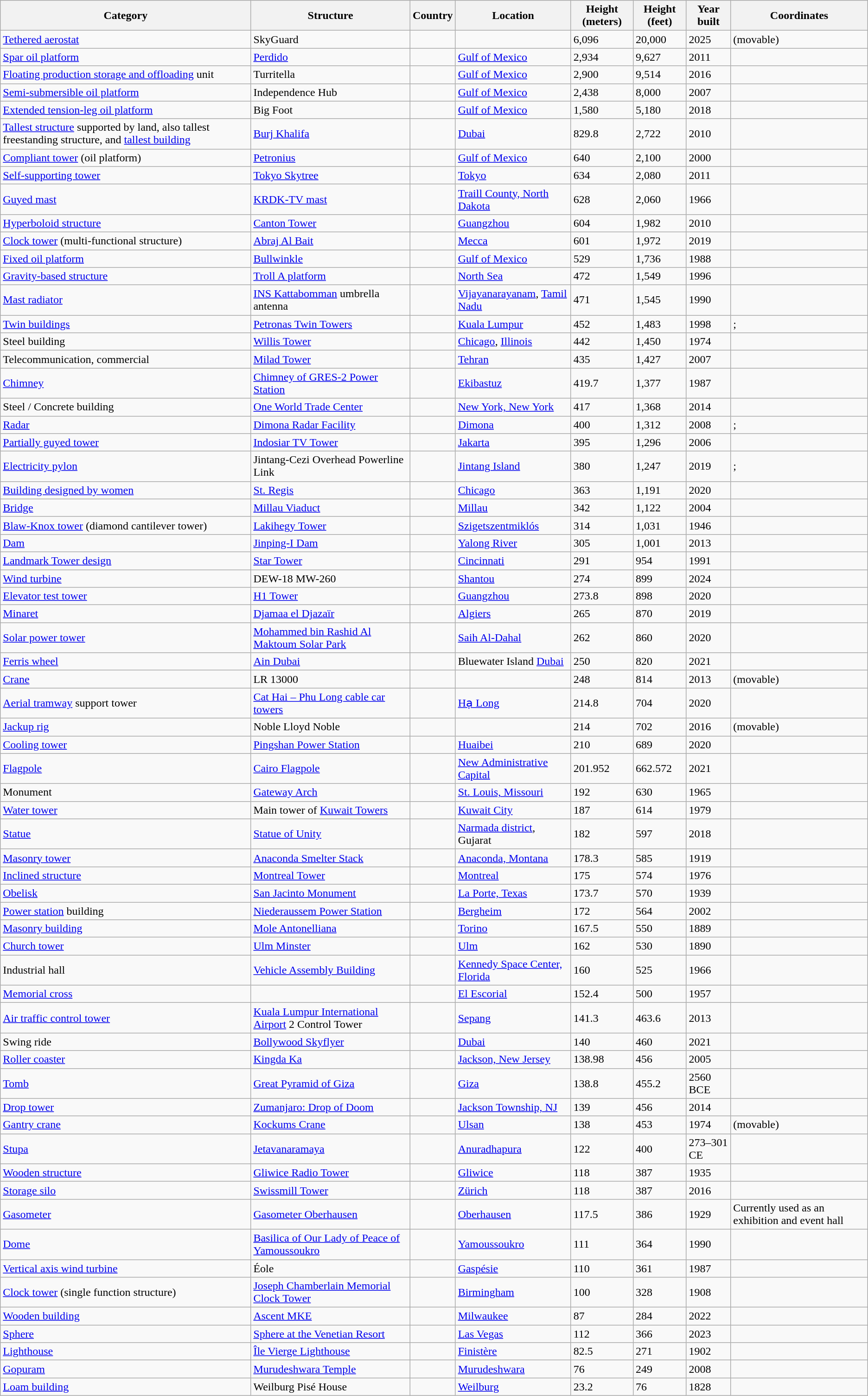<table class="wikitable sortable sticky-header">
<tr style="background:#ececec;">
<th>Category</th>
<th>Structure</th>
<th>Country</th>
<th>Location</th>
<th>Height (meters)</th>
<th>Height (feet)<br></th>
<th>Year built</th>
<th>Coordinates</th>
</tr>
<tr>
<td><a href='#'>Tethered aerostat</a></td>
<td>SkyGuard</td>
<td></td>
<td></td>
<td>6,096</td>
<td>20,000</td>
<td>2025</td>
<td>(movable)</td>
</tr>
<tr>
<td><a href='#'>Spar oil platform</a></td>
<td><a href='#'>Perdido</a></td>
<td></td>
<td><a href='#'>Gulf of Mexico</a></td>
<td>2,934</td>
<td>9,627</td>
<td>2011</td>
<td></td>
</tr>
<tr>
<td><a href='#'>Floating production storage and offloading</a> unit</td>
<td>Turritella</td>
<td></td>
<td><a href='#'>Gulf of Mexico</a></td>
<td>2,900</td>
<td>9,514</td>
<td>2016</td>
<td></td>
</tr>
<tr>
<td><a href='#'>Semi-submersible oil platform</a></td>
<td>Independence Hub</td>
<td></td>
<td><a href='#'>Gulf of Mexico</a></td>
<td>2,438</td>
<td>8,000</td>
<td>2007</td>
<td></td>
</tr>
<tr>
<td><a href='#'>Extended tension-leg oil platform</a></td>
<td>Big Foot</td>
<td></td>
<td><a href='#'>Gulf of Mexico</a></td>
<td>1,580</td>
<td>5,180</td>
<td>2018</td>
<td></td>
</tr>
<tr>
<td><a href='#'>Tallest structure</a> supported by land, also tallest freestanding structure, and <a href='#'>tallest building</a></td>
<td><a href='#'>Burj Khalifa</a></td>
<td></td>
<td><a href='#'>Dubai</a></td>
<td>829.8</td>
<td>2,722</td>
<td>2010</td>
<td></td>
</tr>
<tr>
<td><a href='#'>Compliant tower</a> (oil platform)</td>
<td><a href='#'>Petronius</a></td>
<td></td>
<td><a href='#'>Gulf of Mexico</a></td>
<td>640</td>
<td>2,100</td>
<td>2000</td>
<td></td>
</tr>
<tr>
<td><a href='#'>Self-supporting tower</a></td>
<td><a href='#'>Tokyo Skytree</a></td>
<td></td>
<td><a href='#'>Tokyo</a></td>
<td>634</td>
<td>2,080</td>
<td>2011</td>
<td></td>
</tr>
<tr>
<td><a href='#'>Guyed mast</a></td>
<td><a href='#'>KRDK-TV mast</a></td>
<td></td>
<td><a href='#'>Traill County, North Dakota</a></td>
<td>628</td>
<td>2,060</td>
<td>1966</td>
<td></td>
</tr>
<tr>
<td><a href='#'>Hyperboloid structure</a></td>
<td><a href='#'>Canton Tower</a></td>
<td></td>
<td><a href='#'>Guangzhou</a></td>
<td>604</td>
<td>1,982</td>
<td>2010</td>
<td></td>
</tr>
<tr>
<td><a href='#'>Clock tower</a> (multi-functional structure)</td>
<td><a href='#'>Abraj Al Bait</a></td>
<td></td>
<td><a href='#'>Mecca</a></td>
<td>601</td>
<td>1,972</td>
<td>2019</td>
<td></td>
</tr>
<tr>
<td><a href='#'>Fixed oil platform</a></td>
<td><a href='#'>Bullwinkle</a></td>
<td></td>
<td><a href='#'>Gulf of Mexico</a></td>
<td>529</td>
<td>1,736</td>
<td>1988</td>
<td></td>
</tr>
<tr>
<td><a href='#'>Gravity-based structure</a></td>
<td><a href='#'>Troll A platform</a></td>
<td></td>
<td><a href='#'>North Sea</a></td>
<td>472</td>
<td>1,549</td>
<td>1996</td>
<td></td>
</tr>
<tr>
<td><a href='#'>Mast radiator</a></td>
<td><a href='#'>INS Kattabomman</a> umbrella antenna</td>
<td></td>
<td><a href='#'>Vijayanarayanam</a>, <a href='#'>Tamil Nadu</a></td>
<td>471</td>
<td>1,545</td>
<td>1990</td>
<td></td>
</tr>
<tr>
<td><a href='#'>Twin buildings</a></td>
<td><a href='#'>Petronas Twin Towers</a></td>
<td></td>
<td><a href='#'>Kuala Lumpur</a></td>
<td>452</td>
<td>1,483</td>
<td>1998</td>
<td>; </td>
</tr>
<tr>
<td>Steel building</td>
<td><a href='#'>Willis Tower</a></td>
<td></td>
<td><a href='#'>Chicago</a>, <a href='#'>Illinois</a></td>
<td>442</td>
<td>1,450</td>
<td>1974</td>
<td></td>
</tr>
<tr>
<td>Telecommunication, commercial</td>
<td><a href='#'>Milad Tower</a></td>
<td></td>
<td><a href='#'>Tehran</a></td>
<td>435</td>
<td>1,427</td>
<td>2007</td>
<td></td>
</tr>
<tr>
<td><a href='#'>Chimney</a></td>
<td><a href='#'>Chimney of GRES-2 Power Station</a></td>
<td></td>
<td><a href='#'>Ekibastuz</a></td>
<td>419.7</td>
<td>1,377</td>
<td>1987</td>
<td></td>
</tr>
<tr>
<td>Steel / Concrete building</td>
<td><a href='#'>One World Trade Center</a></td>
<td></td>
<td><a href='#'>New York, New York</a></td>
<td>417</td>
<td>1,368</td>
<td>2014</td>
<td></td>
</tr>
<tr>
<td><a href='#'>Radar</a></td>
<td><a href='#'>Dimona Radar Facility</a></td>
<td></td>
<td><a href='#'>Dimona</a></td>
<td>400</td>
<td>1,312</td>
<td>2008</td>
<td> ; </td>
</tr>
<tr>
<td><a href='#'>Partially guyed tower</a></td>
<td><a href='#'>Indosiar TV Tower</a></td>
<td></td>
<td><a href='#'>Jakarta</a></td>
<td>395</td>
<td>1,296</td>
<td>2006</td>
<td></td>
</tr>
<tr>
<td><a href='#'>Electricity pylon</a></td>
<td>Jintang-Cezi Overhead Powerline Link</td>
<td></td>
<td><a href='#'>Jintang Island</a></td>
<td>380</td>
<td>1,247</td>
<td>2019</td>
<td> ; </td>
</tr>
<tr>
<td><a href='#'>Building designed by women</a></td>
<td><a href='#'>St. Regis</a></td>
<td></td>
<td><a href='#'>Chicago</a></td>
<td>363</td>
<td>1,191</td>
<td>2020</td>
<td></td>
</tr>
<tr>
<td><a href='#'>Bridge</a></td>
<td><a href='#'>Millau Viaduct</a></td>
<td></td>
<td><a href='#'>Millau</a></td>
<td>342</td>
<td>1,122</td>
<td>2004</td>
<td></td>
</tr>
<tr>
<td><a href='#'>Blaw-Knox tower</a> (diamond cantilever tower)</td>
<td><a href='#'>Lakihegy Tower</a></td>
<td></td>
<td><a href='#'>Szigetszentmiklós</a></td>
<td>314</td>
<td>1,031</td>
<td>1946</td>
<td></td>
</tr>
<tr>
<td><a href='#'>Dam</a></td>
<td><a href='#'>Jinping-I Dam</a></td>
<td></td>
<td><a href='#'>Yalong River</a></td>
<td>305</td>
<td>1,001</td>
<td>2013</td>
<td></td>
</tr>
<tr>
<td><a href='#'>Landmark Tower design</a></td>
<td><a href='#'>Star Tower</a></td>
<td></td>
<td><a href='#'>Cincinnati</a></td>
<td>291</td>
<td>954</td>
<td>1991</td>
<td></td>
</tr>
<tr>
<td><a href='#'>Wind turbine</a></td>
<td>DEW-18 MW-260</td>
<td></td>
<td><a href='#'>Shantou</a></td>
<td>274</td>
<td>899</td>
<td>2024</td>
<td></td>
</tr>
<tr>
<td><a href='#'>Elevator test tower</a></td>
<td><a href='#'>H1 Tower</a></td>
<td></td>
<td><a href='#'>Guangzhou</a></td>
<td>273.8</td>
<td>898</td>
<td>2020</td>
<td></td>
</tr>
<tr>
<td><a href='#'>Minaret</a></td>
<td><a href='#'>Djamaa el Djazaïr</a></td>
<td></td>
<td><a href='#'>Algiers</a></td>
<td>265</td>
<td>870</td>
<td>2019</td>
<td></td>
</tr>
<tr>
<td><a href='#'>Solar power tower</a></td>
<td><a href='#'>Mohammed bin Rashid Al Maktoum Solar Park</a></td>
<td></td>
<td><a href='#'>Saih Al-Dahal</a></td>
<td>262</td>
<td>860</td>
<td>2020</td>
<td></td>
</tr>
<tr>
<td><a href='#'>Ferris wheel</a></td>
<td><a href='#'>Ain Dubai</a></td>
<td></td>
<td>Bluewater Island <a href='#'>Dubai</a></td>
<td>250</td>
<td>820</td>
<td>2021</td>
<td></td>
</tr>
<tr>
<td><a href='#'>Crane</a></td>
<td>LR 13000</td>
<td></td>
<td></td>
<td>248</td>
<td>814</td>
<td>2013</td>
<td>(movable)</td>
</tr>
<tr>
<td><a href='#'>Aerial tramway</a> support tower</td>
<td><a href='#'>Cat Hai – Phu Long cable car towers</a></td>
<td></td>
<td><a href='#'>Hạ Long</a></td>
<td>214.8</td>
<td>704</td>
<td>2020</td>
<td></td>
</tr>
<tr>
<td><a href='#'>Jackup rig</a></td>
<td>Noble Lloyd Noble</td>
<td></td>
<td></td>
<td>214</td>
<td>702</td>
<td>2016</td>
<td>(movable)</td>
</tr>
<tr>
<td><a href='#'>Cooling tower</a></td>
<td><a href='#'>Pingshan Power Station</a></td>
<td></td>
<td><a href='#'>Huaibei</a></td>
<td>210</td>
<td>689</td>
<td>2020</td>
<td></td>
</tr>
<tr>
<td><a href='#'>Flagpole</a></td>
<td><a href='#'>Cairo Flagpole</a></td>
<td></td>
<td><a href='#'>New Administrative Capital</a></td>
<td>201.952</td>
<td>662.572</td>
<td>2021</td>
<td></td>
</tr>
<tr>
<td>Monument</td>
<td><a href='#'>Gateway Arch</a></td>
<td></td>
<td><a href='#'>St. Louis, Missouri</a></td>
<td>192</td>
<td>630</td>
<td>1965</td>
<td></td>
</tr>
<tr>
<td><a href='#'>Water tower</a></td>
<td>Main tower of <a href='#'>Kuwait Towers</a></td>
<td></td>
<td><a href='#'>Kuwait City</a></td>
<td>187</td>
<td>614</td>
<td>1979</td>
<td></td>
</tr>
<tr>
<td><a href='#'>Statue</a></td>
<td><a href='#'>Statue of Unity</a></td>
<td></td>
<td><a href='#'>Narmada district</a>, Gujarat</td>
<td>182</td>
<td>597</td>
<td>2018</td>
<td></td>
</tr>
<tr>
<td><a href='#'>Masonry tower</a></td>
<td><a href='#'>Anaconda Smelter Stack</a></td>
<td></td>
<td><a href='#'>Anaconda, Montana</a></td>
<td>178.3</td>
<td>585</td>
<td>1919</td>
<td></td>
</tr>
<tr>
<td><a href='#'>Inclined structure</a></td>
<td><a href='#'>Montreal Tower</a></td>
<td></td>
<td><a href='#'>Montreal</a></td>
<td>175</td>
<td>574</td>
<td>1976</td>
<td></td>
</tr>
<tr>
<td><a href='#'>Obelisk</a></td>
<td><a href='#'>San Jacinto Monument</a></td>
<td></td>
<td><a href='#'>La Porte, Texas</a></td>
<td>173.7</td>
<td>570</td>
<td>1939</td>
<td></td>
</tr>
<tr>
<td><a href='#'>Power station</a> building</td>
<td><a href='#'>Niederaussem Power Station</a></td>
<td></td>
<td><a href='#'>Bergheim</a></td>
<td>172</td>
<td>564</td>
<td>2002</td>
<td></td>
</tr>
<tr>
<td><a href='#'>Masonry building</a></td>
<td><a href='#'>Mole Antonelliana</a></td>
<td></td>
<td><a href='#'>Torino</a></td>
<td>167.5</td>
<td>550</td>
<td>1889</td>
<td></td>
</tr>
<tr>
<td><a href='#'>Church tower</a></td>
<td><a href='#'>Ulm Minster</a></td>
<td></td>
<td><a href='#'>Ulm</a></td>
<td>162</td>
<td>530</td>
<td>1890</td>
<td></td>
</tr>
<tr>
<td>Industrial hall</td>
<td><a href='#'>Vehicle Assembly Building</a></td>
<td></td>
<td><a href='#'>Kennedy Space Center, Florida</a></td>
<td>160</td>
<td>525</td>
<td>1966</td>
<td></td>
</tr>
<tr>
<td><a href='#'>Memorial cross</a></td>
<td></td>
<td></td>
<td><a href='#'>El Escorial</a></td>
<td>152.4</td>
<td>500</td>
<td>1957</td>
<td></td>
</tr>
<tr>
<td><a href='#'>Air traffic control tower</a></td>
<td><a href='#'>Kuala Lumpur International Airport</a> 2 Control Tower</td>
<td></td>
<td><a href='#'>Sepang</a></td>
<td>141.3</td>
<td>463.6</td>
<td>2013</td>
<td><br></td>
</tr>
<tr>
<td>Swing ride</td>
<td><a href='#'>Bollywood Skyflyer</a></td>
<td></td>
<td><a href='#'>Dubai</a></td>
<td>140</td>
<td>460</td>
<td>2021</td>
<td></td>
</tr>
<tr>
<td><a href='#'>Roller coaster</a></td>
<td><a href='#'>Kingda Ka</a></td>
<td></td>
<td><a href='#'>Jackson, New Jersey</a></td>
<td>138.98</td>
<td>456</td>
<td>2005</td>
<td></td>
</tr>
<tr>
<td><a href='#'>Tomb</a></td>
<td><a href='#'>Great Pyramid of Giza</a></td>
<td></td>
<td><a href='#'>Giza</a></td>
<td>138.8</td>
<td>455.2</td>
<td>2560 BCE</td>
<td></td>
</tr>
<tr>
<td><a href='#'>Drop tower</a></td>
<td><a href='#'>Zumanjaro: Drop of Doom</a></td>
<td></td>
<td><a href='#'>Jackson Township, NJ</a></td>
<td>139</td>
<td>456</td>
<td>2014</td>
<td></td>
</tr>
<tr>
<td><a href='#'>Gantry crane</a></td>
<td><a href='#'>Kockums Crane</a></td>
<td></td>
<td><a href='#'>Ulsan</a></td>
<td>138</td>
<td>453</td>
<td>1974</td>
<td>(movable)</td>
</tr>
<tr>
<td><a href='#'>Stupa</a></td>
<td><a href='#'>Jetavanaramaya</a></td>
<td></td>
<td><a href='#'>Anuradhapura</a></td>
<td>122</td>
<td>400</td>
<td>273–301 CE</td>
<td></td>
</tr>
<tr>
<td><a href='#'>Wooden structure</a></td>
<td><a href='#'>Gliwice Radio Tower</a></td>
<td></td>
<td><a href='#'>Gliwice</a></td>
<td>118</td>
<td>387</td>
<td>1935</td>
<td></td>
</tr>
<tr>
<td><a href='#'>Storage silo</a></td>
<td><a href='#'>Swissmill Tower</a></td>
<td></td>
<td><a href='#'>Zürich</a></td>
<td>118</td>
<td>387</td>
<td>2016</td>
<td></td>
</tr>
<tr>
<td><a href='#'>Gasometer</a></td>
<td><a href='#'>Gasometer Oberhausen</a></td>
<td></td>
<td><a href='#'>Oberhausen</a></td>
<td>117.5</td>
<td>386</td>
<td>1929</td>
<td> Currently used as an exhibition and event hall</td>
</tr>
<tr>
<td><a href='#'>Dome</a></td>
<td><a href='#'>Basilica of Our Lady of Peace of Yamoussoukro</a></td>
<td></td>
<td><a href='#'>Yamoussoukro</a></td>
<td>111</td>
<td>364</td>
<td>1990</td>
<td></td>
</tr>
<tr>
<td><a href='#'>Vertical axis wind turbine</a></td>
<td>Éole</td>
<td></td>
<td><a href='#'>Gaspésie</a></td>
<td>110</td>
<td>361</td>
<td>1987</td>
<td></td>
</tr>
<tr>
<td><a href='#'>Clock tower</a> (single function structure)</td>
<td><a href='#'>Joseph Chamberlain Memorial Clock Tower</a></td>
<td></td>
<td><a href='#'>Birmingham</a></td>
<td>100</td>
<td>328</td>
<td>1908</td>
<td></td>
</tr>
<tr>
<td><a href='#'>Wooden building</a></td>
<td><a href='#'>Ascent MKE</a></td>
<td></td>
<td><a href='#'>Milwaukee</a></td>
<td>87</td>
<td>284</td>
<td>2022</td>
<td></td>
</tr>
<tr>
<td><a href='#'>Sphere</a></td>
<td><a href='#'>Sphere at the Venetian Resort</a></td>
<td></td>
<td><a href='#'>Las Vegas</a></td>
<td>112</td>
<td>366</td>
<td>2023</td>
<td></td>
</tr>
<tr>
<td><a href='#'>Lighthouse</a></td>
<td><a href='#'>Île Vierge Lighthouse</a></td>
<td></td>
<td><a href='#'>Finistère</a></td>
<td>82.5</td>
<td>271</td>
<td>1902</td>
<td></td>
</tr>
<tr>
<td><a href='#'>Gopuram</a></td>
<td><a href='#'>Murudeshwara Temple</a></td>
<td></td>
<td><a href='#'>Murudeshwara</a></td>
<td>76</td>
<td>249</td>
<td>2008</td>
<td></td>
</tr>
<tr>
<td><a href='#'>Loam building</a></td>
<td>Weilburg Pisé House</td>
<td></td>
<td><a href='#'>Weilburg</a></td>
<td>23.2</td>
<td>76</td>
<td>1828</td>
<td></td>
</tr>
</table>
